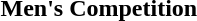<table>
<tr>
<td><strong>Men's Competition</strong></td>
<td></td>
<td></td>
<td></td>
</tr>
<tr>
</tr>
</table>
